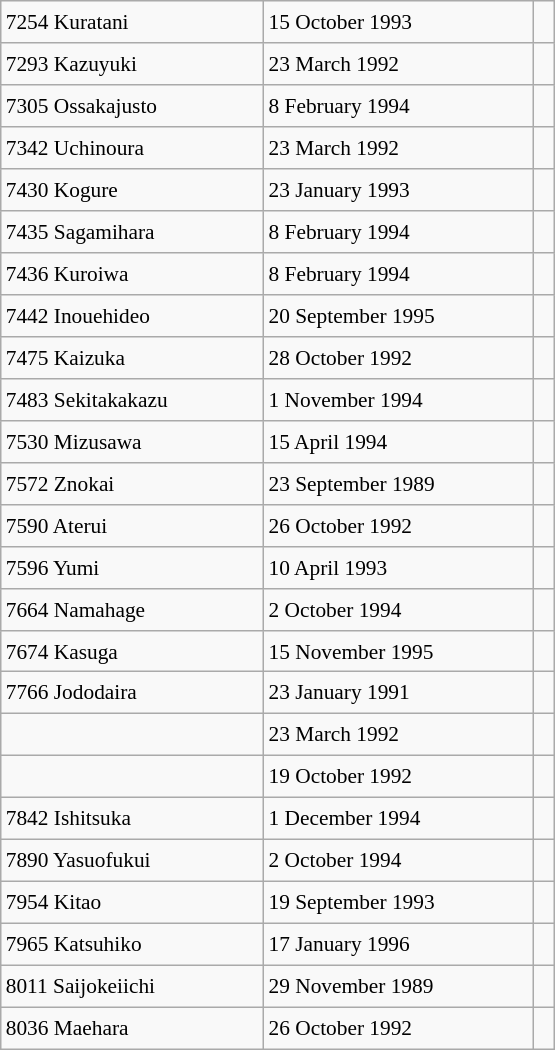<table class="wikitable" style="font-size: 89%; float: left; width: 26em; margin-right: 1em; height: 700px">
<tr>
<td>7254 Kuratani</td>
<td>15 October 1993</td>
<td> </td>
</tr>
<tr>
<td>7293 Kazuyuki</td>
<td>23 March 1992</td>
<td> </td>
</tr>
<tr>
<td>7305 Ossakajusto</td>
<td>8 February 1994</td>
<td> </td>
</tr>
<tr>
<td>7342 Uchinoura</td>
<td>23 March 1992</td>
<td> </td>
</tr>
<tr>
<td>7430 Kogure</td>
<td>23 January 1993</td>
<td> </td>
</tr>
<tr>
<td>7435 Sagamihara</td>
<td>8 February 1994</td>
<td> </td>
</tr>
<tr>
<td>7436 Kuroiwa</td>
<td>8 February 1994</td>
<td> </td>
</tr>
<tr>
<td>7442 Inouehideo</td>
<td>20 September 1995</td>
<td> </td>
</tr>
<tr>
<td>7475 Kaizuka</td>
<td>28 October 1992</td>
<td> </td>
</tr>
<tr>
<td>7483 Sekitakakazu</td>
<td>1 November 1994</td>
<td> </td>
</tr>
<tr>
<td>7530 Mizusawa</td>
<td>15 April 1994</td>
<td> </td>
</tr>
<tr>
<td>7572 Znokai</td>
<td>23 September 1989</td>
<td> </td>
</tr>
<tr>
<td>7590 Aterui</td>
<td>26 October 1992</td>
<td> </td>
</tr>
<tr>
<td>7596 Yumi</td>
<td>10 April 1993</td>
<td> </td>
</tr>
<tr>
<td>7664 Namahage</td>
<td>2 October 1994</td>
<td> </td>
</tr>
<tr>
<td>7674 Kasuga</td>
<td>15 November 1995</td>
<td> </td>
</tr>
<tr>
<td>7766 Jododaira</td>
<td>23 January 1991</td>
<td> </td>
</tr>
<tr>
<td></td>
<td>23 March 1992</td>
<td> </td>
</tr>
<tr>
<td></td>
<td>19 October 1992</td>
<td> </td>
</tr>
<tr>
<td>7842 Ishitsuka</td>
<td>1 December 1994</td>
<td> </td>
</tr>
<tr>
<td>7890 Yasuofukui</td>
<td>2 October 1994</td>
<td> </td>
</tr>
<tr>
<td>7954 Kitao</td>
<td>19 September 1993</td>
<td> </td>
</tr>
<tr>
<td>7965 Katsuhiko</td>
<td>17 January 1996</td>
<td> </td>
</tr>
<tr>
<td>8011 Saijokeiichi</td>
<td>29 November 1989</td>
<td> </td>
</tr>
<tr>
<td>8036 Maehara</td>
<td>26 October 1992</td>
<td> </td>
</tr>
</table>
